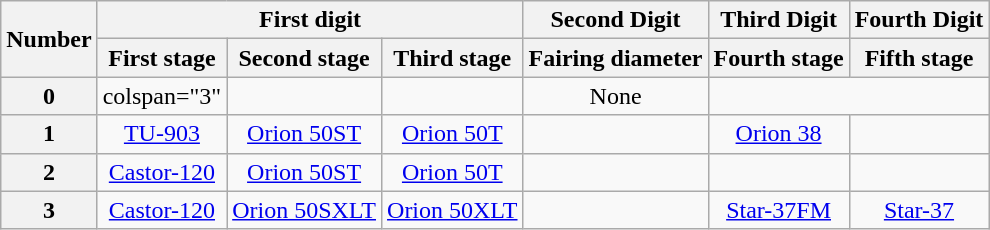<table class="wikitable">
<tr>
<th rowspan=2>Number</th>
<th colspan=3>First digit</th>
<th>Second Digit</th>
<th>Third Digit</th>
<th>Fourth Digit</th>
</tr>
<tr>
<th>First stage</th>
<th>Second stage</th>
<th>Third stage</th>
<th>Fairing diameter</th>
<th>Fourth stage</th>
<th>Fifth stage</th>
</tr>
<tr align="center">
<th>0</th>
<td>colspan="3" </td>
<td></td>
<td></td>
<td>None</td>
</tr>
<tr align="center">
<th>1</th>
<td><a href='#'>TU-903</a></td>
<td><a href='#'>Orion 50ST</a></td>
<td><a href='#'>Orion 50T</a></td>
<td></td>
<td><a href='#'>Orion 38</a></td>
<td></td>
</tr>
<tr align="center">
<th>2</th>
<td><a href='#'>Castor-120</a></td>
<td><a href='#'>Orion 50ST</a></td>
<td><a href='#'>Orion 50T</a></td>
<td></td>
<td></td>
<td></td>
</tr>
<tr align="center">
<th>3</th>
<td><a href='#'>Castor-120</a></td>
<td><a href='#'>Orion 50SXLT</a></td>
<td><a href='#'>Orion 50XLT</a></td>
<td></td>
<td><a href='#'>Star-37FM</a></td>
<td><a href='#'>Star-37</a></td>
</tr>
</table>
